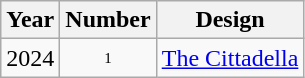<table class="wikitable" align="center">
<tr>
<th>Year</th>
<th>Number</th>
<th>Design</th>
</tr>
<tr>
<td>2024</td>
<td style="text-align:center; font-size:10px;">1</td>
<td><a href='#'>The Cittadella</a></td>
</tr>
</table>
